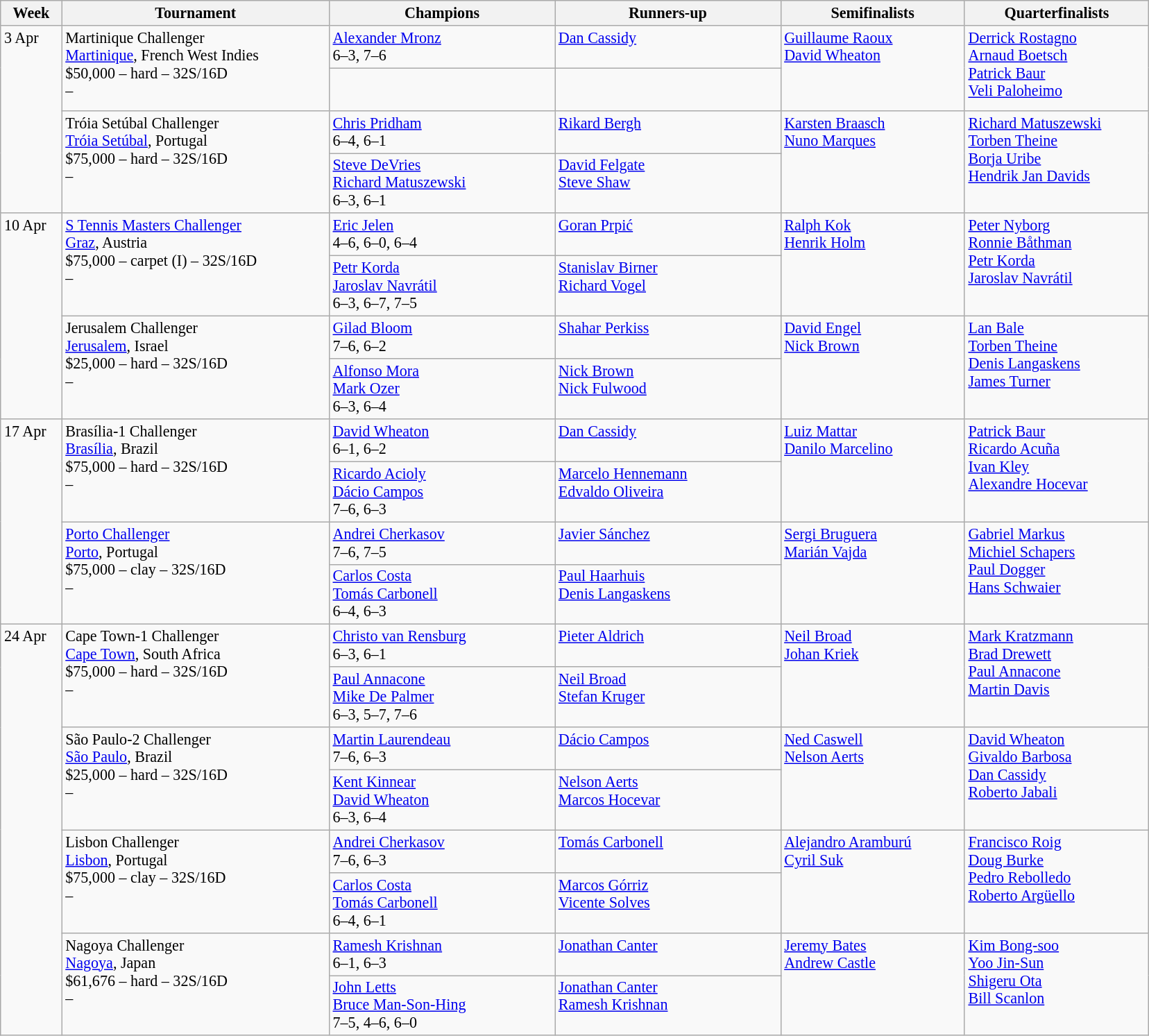<table class="wikitable" style="font-size:92%;">
<tr>
<th style="width:52px;">Week</th>
<th width="250">Tournament</th>
<th width="210">Champions</th>
<th width="210">Runners-up</th>
<th width="170">Semifinalists</th>
<th width="170">Quarterfinalists</th>
</tr>
<tr valign="top">
<td rowspan="4">3 Apr</td>
<td rowspan="2">Martinique Challenger<br> <a href='#'>Martinique</a>, French West Indies<br>$50,000 – hard – 32S/16D<br>  – </td>
<td> <a href='#'>Alexander Mronz</a> <br>6–3, 7–6</td>
<td> <a href='#'>Dan Cassidy</a></td>
<td rowspan="2"> <a href='#'>Guillaume Raoux</a> <br>  <a href='#'>David Wheaton</a></td>
<td rowspan="2"> <a href='#'>Derrick Rostagno</a> <br> <a href='#'>Arnaud Boetsch</a> <br> <a href='#'>Patrick Baur</a> <br>  <a href='#'>Veli Paloheimo</a></td>
</tr>
<tr valign="top">
<td><br> <br></td>
<td><br></td>
</tr>
<tr valign="top">
<td rowspan="2">Tróia Setúbal Challenger<br> <a href='#'>Tróia Setúbal</a>, Portugal<br>$75,000 – hard – 32S/16D<br>  – </td>
<td> <a href='#'>Chris Pridham</a> <br>6–4, 6–1</td>
<td> <a href='#'>Rikard Bergh</a></td>
<td rowspan="2"> <a href='#'>Karsten Braasch</a> <br>  <a href='#'>Nuno Marques</a></td>
<td rowspan="2"> <a href='#'>Richard Matuszewski</a> <br> <a href='#'>Torben Theine</a> <br> <a href='#'>Borja Uribe</a> <br>  <a href='#'>Hendrik Jan Davids</a></td>
</tr>
<tr valign="top">
<td> <a href='#'>Steve DeVries</a> <br> <a href='#'>Richard Matuszewski</a><br>6–3, 6–1</td>
<td> <a href='#'>David Felgate</a> <br>  <a href='#'>Steve Shaw</a></td>
</tr>
<tr valign="top">
<td rowspan="4">10 Apr</td>
<td rowspan="2"><a href='#'>S Tennis Masters Challenger</a><br> <a href='#'>Graz</a>, Austria<br>$75,000 – carpet (I) – 32S/16D<br>  – </td>
<td> <a href='#'>Eric Jelen</a> <br>4–6, 6–0, 6–4</td>
<td> <a href='#'>Goran Prpić</a></td>
<td rowspan="2"> <a href='#'>Ralph Kok</a> <br>  <a href='#'>Henrik Holm</a></td>
<td rowspan="2"> <a href='#'>Peter Nyborg</a> <br> <a href='#'>Ronnie Båthman</a> <br> <a href='#'>Petr Korda</a> <br>  <a href='#'>Jaroslav Navrátil</a></td>
</tr>
<tr valign="top">
<td> <a href='#'>Petr Korda</a> <br> <a href='#'>Jaroslav Navrátil</a><br>6–3, 6–7, 7–5</td>
<td> <a href='#'>Stanislav Birner</a><br>  <a href='#'>Richard Vogel</a></td>
</tr>
<tr valign="top">
<td rowspan="2">Jerusalem Challenger<br> <a href='#'>Jerusalem</a>, Israel<br>$25,000 – hard – 32S/16D<br>  – </td>
<td> <a href='#'>Gilad Bloom</a> <br>7–6, 6–2</td>
<td> <a href='#'>Shahar Perkiss</a></td>
<td rowspan="2"> <a href='#'>David Engel</a> <br>  <a href='#'>Nick Brown</a></td>
<td rowspan="2"> <a href='#'>Lan Bale</a> <br> <a href='#'>Torben Theine</a> <br> <a href='#'>Denis Langaskens</a> <br>  <a href='#'>James Turner</a></td>
</tr>
<tr valign="top">
<td> <a href='#'>Alfonso Mora</a> <br> <a href='#'>Mark Ozer</a><br>6–3, 6–4</td>
<td> <a href='#'>Nick Brown</a> <br>  <a href='#'>Nick Fulwood</a></td>
</tr>
<tr valign="top">
<td rowspan="4">17 Apr</td>
<td rowspan="2">Brasília-1 Challenger<br> <a href='#'>Brasília</a>, Brazil<br>$75,000 – hard – 32S/16D<br>  – </td>
<td> <a href='#'>David Wheaton</a> <br>6–1, 6–2</td>
<td> <a href='#'>Dan Cassidy</a></td>
<td rowspan="2"> <a href='#'>Luiz Mattar</a> <br>  <a href='#'>Danilo Marcelino</a></td>
<td rowspan="2"> <a href='#'>Patrick Baur</a> <br> <a href='#'>Ricardo Acuña</a> <br> <a href='#'>Ivan Kley</a> <br>  <a href='#'>Alexandre Hocevar</a></td>
</tr>
<tr valign="top">
<td> <a href='#'>Ricardo Acioly</a> <br> <a href='#'>Dácio Campos</a><br>7–6, 6–3</td>
<td> <a href='#'>Marcelo Hennemann</a> <br>  <a href='#'>Edvaldo Oliveira</a></td>
</tr>
<tr valign="top">
<td rowspan="2"><a href='#'>Porto Challenger</a><br> <a href='#'>Porto</a>, Portugal<br>$75,000 – clay – 32S/16D<br>  – </td>
<td> <a href='#'>Andrei Cherkasov</a> <br>7–6, 7–5</td>
<td> <a href='#'>Javier Sánchez</a></td>
<td rowspan="2"> <a href='#'>Sergi Bruguera</a> <br>  <a href='#'>Marián Vajda</a></td>
<td rowspan="2"> <a href='#'>Gabriel Markus</a> <br>  <a href='#'>Michiel Schapers</a> <br> <a href='#'>Paul Dogger</a> <br>  <a href='#'>Hans Schwaier</a></td>
</tr>
<tr valign="top">
<td> <a href='#'>Carlos Costa</a> <br> <a href='#'>Tomás Carbonell</a><br>6–4, 6–3</td>
<td> <a href='#'>Paul Haarhuis</a> <br> <a href='#'>Denis Langaskens</a></td>
</tr>
<tr valign="top">
<td rowspan="8">24 Apr</td>
<td rowspan="2">Cape Town-1 Challenger<br> <a href='#'>Cape Town</a>, South Africa<br>$75,000 – hard – 32S/16D<br>  – </td>
<td> <a href='#'>Christo van Rensburg</a> <br>6–3, 6–1</td>
<td> <a href='#'>Pieter Aldrich</a></td>
<td rowspan="2"> <a href='#'>Neil Broad</a> <br>  <a href='#'>Johan Kriek</a></td>
<td rowspan="2"> <a href='#'>Mark Kratzmann</a> <br> <a href='#'>Brad Drewett</a> <br> <a href='#'>Paul Annacone</a> <br>  <a href='#'>Martin Davis</a></td>
</tr>
<tr valign="top">
<td> <a href='#'>Paul Annacone</a> <br> <a href='#'>Mike De Palmer</a><br>6–3, 5–7, 7–6</td>
<td> <a href='#'>Neil Broad</a> <br>  <a href='#'>Stefan Kruger</a></td>
</tr>
<tr valign="top">
<td rowspan="2">São Paulo-2 Challenger<br> <a href='#'>São Paulo</a>, Brazil<br>$25,000 – hard – 32S/16D<br>  – </td>
<td> <a href='#'>Martin Laurendeau</a> <br>7–6, 6–3</td>
<td> <a href='#'>Dácio Campos</a></td>
<td rowspan="2"> <a href='#'>Ned Caswell</a> <br>  <a href='#'>Nelson Aerts</a></td>
<td rowspan="2"> <a href='#'>David Wheaton</a> <br>  <a href='#'>Givaldo Barbosa</a> <br> <a href='#'>Dan Cassidy</a> <br>  <a href='#'>Roberto Jabali</a></td>
</tr>
<tr valign="top">
<td> <a href='#'>Kent Kinnear</a> <br> <a href='#'>David Wheaton</a><br>6–3, 6–4</td>
<td> <a href='#'>Nelson Aerts</a> <br> <a href='#'>Marcos Hocevar</a></td>
</tr>
<tr valign="top">
<td rowspan="2">Lisbon Challenger<br> <a href='#'>Lisbon</a>, Portugal<br>$75,000 – clay – 32S/16D<br>  – </td>
<td> <a href='#'>Andrei Cherkasov</a> <br>7–6, 6–3</td>
<td> <a href='#'>Tomás Carbonell</a></td>
<td rowspan="2"> <a href='#'>Alejandro Aramburú</a> <br>  <a href='#'>Cyril Suk</a></td>
<td rowspan="2"> <a href='#'>Francisco Roig</a> <br>  <a href='#'>Doug Burke</a> <br> <a href='#'>Pedro Rebolledo</a> <br>  <a href='#'>Roberto Argüello</a></td>
</tr>
<tr valign="top">
<td> <a href='#'>Carlos Costa</a> <br> <a href='#'>Tomás Carbonell</a><br>6–4, 6–1</td>
<td> <a href='#'>Marcos Górriz</a> <br> <a href='#'>Vicente Solves</a></td>
</tr>
<tr valign="top">
<td rowspan="2">Nagoya Challenger<br> <a href='#'>Nagoya</a>, Japan<br>$61,676 – hard – 32S/16D<br>  – </td>
<td> <a href='#'>Ramesh Krishnan</a> <br>6–1, 6–3</td>
<td> <a href='#'>Jonathan Canter</a></td>
<td rowspan="2"> <a href='#'>Jeremy Bates</a> <br>  <a href='#'>Andrew Castle</a></td>
<td rowspan="2"> <a href='#'>Kim Bong-soo</a> <br> <a href='#'>Yoo Jin-Sun</a> <br> <a href='#'>Shigeru Ota</a> <br>  <a href='#'>Bill Scanlon</a></td>
</tr>
<tr valign="top">
<td> <a href='#'>John Letts</a> <br> <a href='#'>Bruce Man-Son-Hing</a><br>7–5, 4–6, 6–0</td>
<td> <a href='#'>Jonathan Canter</a> <br>  <a href='#'>Ramesh Krishnan</a></td>
</tr>
</table>
